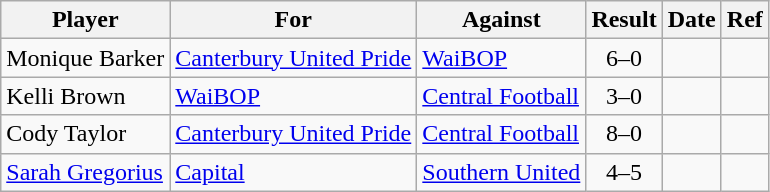<table class=wikitable>
<tr>
<th>Player</th>
<th>For</th>
<th>Against</th>
<th Style="text-align:center">Result</th>
<th>Date</th>
<th>Ref</th>
</tr>
<tr>
<td>Monique Barker</td>
<td><a href='#'>Canterbury United Pride</a></td>
<td><a href='#'>WaiBOP</a></td>
<td style="text-align:center;">6–0</td>
<td></td>
<td></td>
</tr>
<tr>
<td>Kelli Brown</td>
<td><a href='#'>WaiBOP</a></td>
<td><a href='#'>Central Football</a></td>
<td style="text-align:center;">3–0</td>
<td></td>
<td></td>
</tr>
<tr>
<td>Cody Taylor</td>
<td><a href='#'>Canterbury United Pride</a></td>
<td><a href='#'>Central Football</a></td>
<td style="text-align:center;">8–0</td>
<td></td>
<td></td>
</tr>
<tr>
<td><a href='#'>Sarah Gregorius</a></td>
<td><a href='#'>Capital</a></td>
<td><a href='#'>Southern United</a></td>
<td style="text-align:center;">4–5</td>
<td></td>
<td></td>
</tr>
</table>
